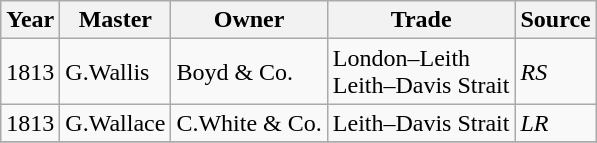<table class=" wikitable">
<tr>
<th>Year</th>
<th>Master</th>
<th>Owner</th>
<th>Trade</th>
<th>Source</th>
</tr>
<tr>
<td>1813</td>
<td>G.Wallis</td>
<td>Boyd & Co.</td>
<td>London–Leith<br>Leith–Davis Strait</td>
<td><em>RS</em></td>
</tr>
<tr>
<td>1813</td>
<td>G.Wallace</td>
<td>C.White & Co.</td>
<td>Leith–Davis Strait</td>
<td><em>LR</em></td>
</tr>
<tr>
</tr>
</table>
